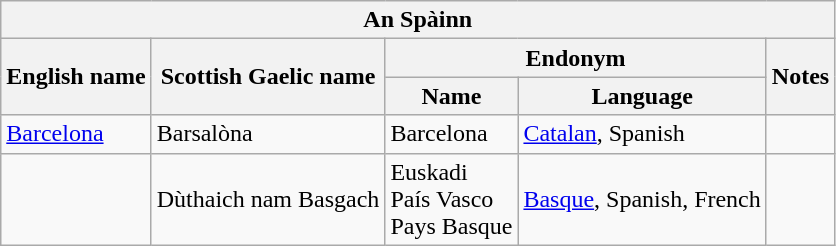<table class="wikitable sortable">
<tr>
<th colspan="5"> An Spàinn</th>
</tr>
<tr>
<th rowspan="2">English name</th>
<th rowspan="2">Scottish Gaelic name</th>
<th colspan="2">Endonym</th>
<th rowspan="2">Notes</th>
</tr>
<tr>
<th>Name</th>
<th>Language</th>
</tr>
<tr>
<td><a href='#'>Barcelona</a></td>
<td>Barsalòna</td>
<td>Barcelona</td>
<td><a href='#'>Catalan</a>, Spanish</td>
<td></td>
</tr>
<tr>
<td></td>
<td>Dùthaich nam Basgach</td>
<td>Euskadi<br>País Vasco<br>Pays Basque</td>
<td><a href='#'>Basque</a>, Spanish, French</td>
<td></td>
</tr>
</table>
